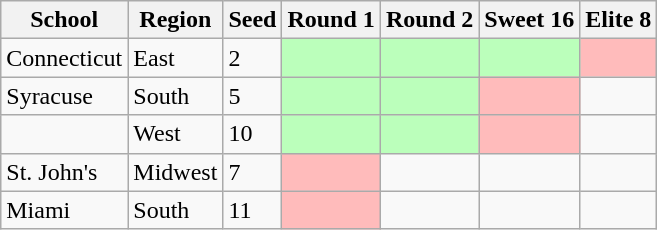<table class="wikitable">
<tr>
<th>School</th>
<th>Region</th>
<th>Seed</th>
<th>Round 1</th>
<th>Round 2</th>
<th>Sweet 16</th>
<th>Elite 8</th>
</tr>
<tr>
<td>Connecticut</td>
<td>East</td>
<td>2</td>
<td style="background:#bfb;"></td>
<td style="background:#bfb;"></td>
<td style="background:#bfb;"></td>
<td style="background:#fbb;"></td>
</tr>
<tr>
<td>Syracuse</td>
<td>South</td>
<td>5</td>
<td style="background:#bfb;"></td>
<td style="background:#bfb;"></td>
<td style="background:#fbb;"></td>
<td></td>
</tr>
<tr>
<td></td>
<td>West</td>
<td>10</td>
<td style="background:#bfb;"></td>
<td style="background:#bfb;"></td>
<td style="background:#fbb;"></td>
<td></td>
</tr>
<tr>
<td>St. John's</td>
<td>Midwest</td>
<td>7</td>
<td style="background:#fbb;"></td>
<td></td>
<td></td>
<td></td>
</tr>
<tr>
<td>Miami</td>
<td>South</td>
<td>11</td>
<td style="background:#fbb;"></td>
<td></td>
<td></td>
<td></td>
</tr>
</table>
